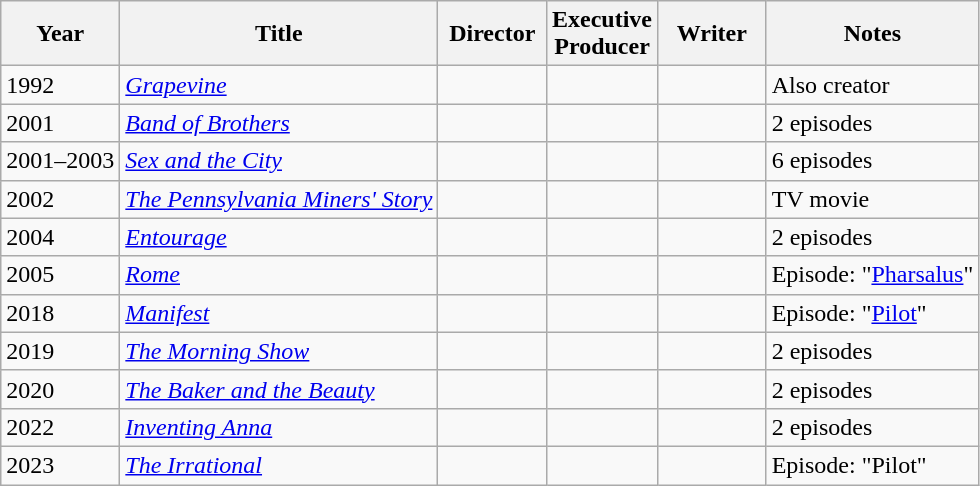<table class="wikitable">
<tr>
<th>Year</th>
<th>Title</th>
<th width=65>Director</th>
<th width=65>Executive<br>Producer</th>
<th width=65>Writer</th>
<th>Notes</th>
</tr>
<tr>
<td>1992</td>
<td><em><a href='#'>Grapevine</a></em></td>
<td></td>
<td></td>
<td></td>
<td>Also creator</td>
</tr>
<tr>
<td>2001</td>
<td><em><a href='#'>Band of Brothers</a></em></td>
<td></td>
<td></td>
<td></td>
<td>2 episodes</td>
</tr>
<tr>
<td>2001–2003</td>
<td><em><a href='#'>Sex and the City</a></em></td>
<td></td>
<td></td>
<td></td>
<td>6 episodes</td>
</tr>
<tr>
<td>2002</td>
<td><em><a href='#'>The Pennsylvania Miners' Story</a></em></td>
<td></td>
<td></td>
<td></td>
<td>TV movie</td>
</tr>
<tr>
<td>2004</td>
<td><em><a href='#'>Entourage</a></em></td>
<td></td>
<td></td>
<td></td>
<td>2 episodes</td>
</tr>
<tr>
<td>2005</td>
<td><em><a href='#'>Rome</a></em></td>
<td></td>
<td></td>
<td></td>
<td>Episode: "<a href='#'>Pharsalus</a>"</td>
</tr>
<tr>
<td>2018</td>
<td><em><a href='#'>Manifest</a></em></td>
<td></td>
<td></td>
<td></td>
<td>Episode: "<a href='#'>Pilot</a>"</td>
</tr>
<tr>
<td>2019</td>
<td><em><a href='#'>The Morning Show</a></em></td>
<td></td>
<td></td>
<td></td>
<td>2 episodes</td>
</tr>
<tr>
<td>2020</td>
<td><em><a href='#'>The Baker and the Beauty</a></em></td>
<td></td>
<td></td>
<td></td>
<td>2 episodes</td>
</tr>
<tr>
<td>2022</td>
<td><em><a href='#'>Inventing Anna</a></em></td>
<td></td>
<td></td>
<td></td>
<td>2 episodes</td>
</tr>
<tr>
<td>2023</td>
<td><em><a href='#'>The Irrational</a></em></td>
<td></td>
<td></td>
<td></td>
<td>Episode: "Pilot"</td>
</tr>
</table>
